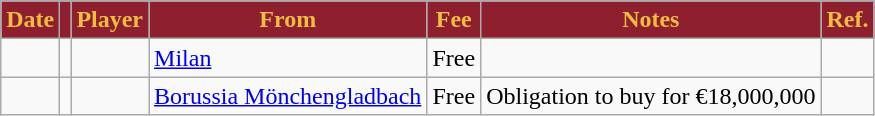<table class="wikitable" style="text-align:left; font-size:100%;">
<tr>
<th style="background:#8e1f2f; color:#f0bc42; text-align:center;"><strong>Date</strong></th>
<th style="background:#8e1f2f; color:#f0bc42; text-align:center;"><strong></strong></th>
<th style="background:#8e1f2f; color:#f0bc42; text-align:center;"><strong>Player</strong></th>
<th style="background:#8e1f2f; color:#f0bc42; text-align:center;"><strong>From</strong></th>
<th style="background:#8e1f2f; color:#f0bc42; text-align:center;"><strong>Fee</strong></th>
<th style="background:#8e1f2f; color:#f0bc42; text-align:center;"><strong>Notes</strong></th>
<th style="background:#8e1f2f; color:#f0bc42; text-align:center;"><strong>Ref.</strong></th>
</tr>
<tr>
<td></td>
<td></td>
<td></td>
<td> <a href='#'>Milan</a></td>
<td>Free</td>
<td></td>
<td></td>
</tr>
<tr>
<td></td>
<td></td>
<td></td>
<td> <a href='#'>Borussia Mönchengladbach</a></td>
<td>Free</td>
<td>Obligation to buy for €18,000,000</td>
<td></td>
</tr>
</table>
